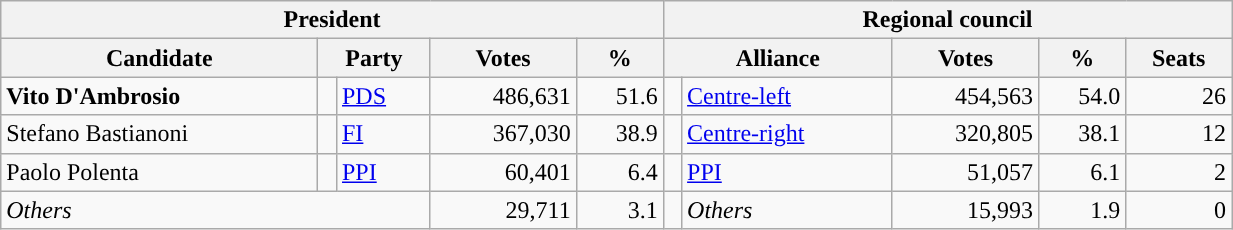<table class="wikitable" style="text-align:right; style="width=65%">
<tr>
<th colspan="5">President</th>
<th colspan="7">Regional council</th>
</tr>
<tr>
<th>Candidate</th>
<th colspan="2">Party</th>
<th>Votes</th>
<th>%</th>
<th colspan="2">Alliance</th>
<th>Votes</th>
<th>%</th>
<th>Seats</th>
</tr>
<tr>
<td style="text-align:left"><strong>Vito D'Ambrosio</strong></td>
<td></td>
<td style="text-align:left"><a href='#'>PDS</a></td>
<td>486,631</td>
<td>51.6</td>
<td></td>
<td style="text-align:left"><a href='#'>Centre-left</a></td>
<td>454,563</td>
<td>54.0</td>
<td>26</td>
</tr>
<tr>
<td style="text-align:left">Stefano Bastianoni</td>
<td></td>
<td style="text-align:left"><a href='#'>FI</a></td>
<td>367,030</td>
<td>38.9</td>
<td></td>
<td style="text-align:left"><a href='#'>Centre-right</a></td>
<td>320,805</td>
<td>38.1</td>
<td>12</td>
</tr>
<tr>
<td style="text-align:left">Paolo Polenta</td>
<td></td>
<td style="text-align:left"><a href='#'>PPI</a></td>
<td>60,401</td>
<td>6.4</td>
<td></td>
<td style="text-align:left"><a href='#'>PPI</a></td>
<td>51,057</td>
<td>6.1</td>
<td>2</td>
</tr>
<tr>
<td colspan="3" style="text-align:left"><em>Others</em></td>
<td>29,711</td>
<td>3.1</td>
<td></td>
<td style="text-align:left"><em>Others</em></td>
<td>15,993</td>
<td>1.9</td>
<td>0</td>
</tr>
</table>
